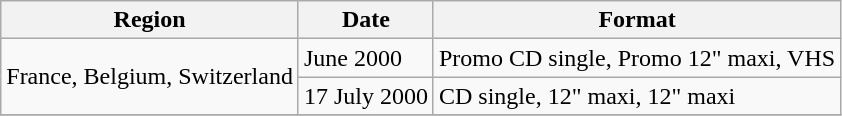<table class="wikitable">
<tr>
<th>Region</th>
<th>Date</th>
<th>Format</th>
</tr>
<tr>
<td rowspan="2">France, Belgium, Switzerland</td>
<td>June 2000</td>
<td>Promo CD single, Promo 12" maxi, VHS</td>
</tr>
<tr>
<td>17 July 2000</td>
<td>CD single, 12" maxi, 12" maxi</td>
</tr>
<tr>
</tr>
</table>
